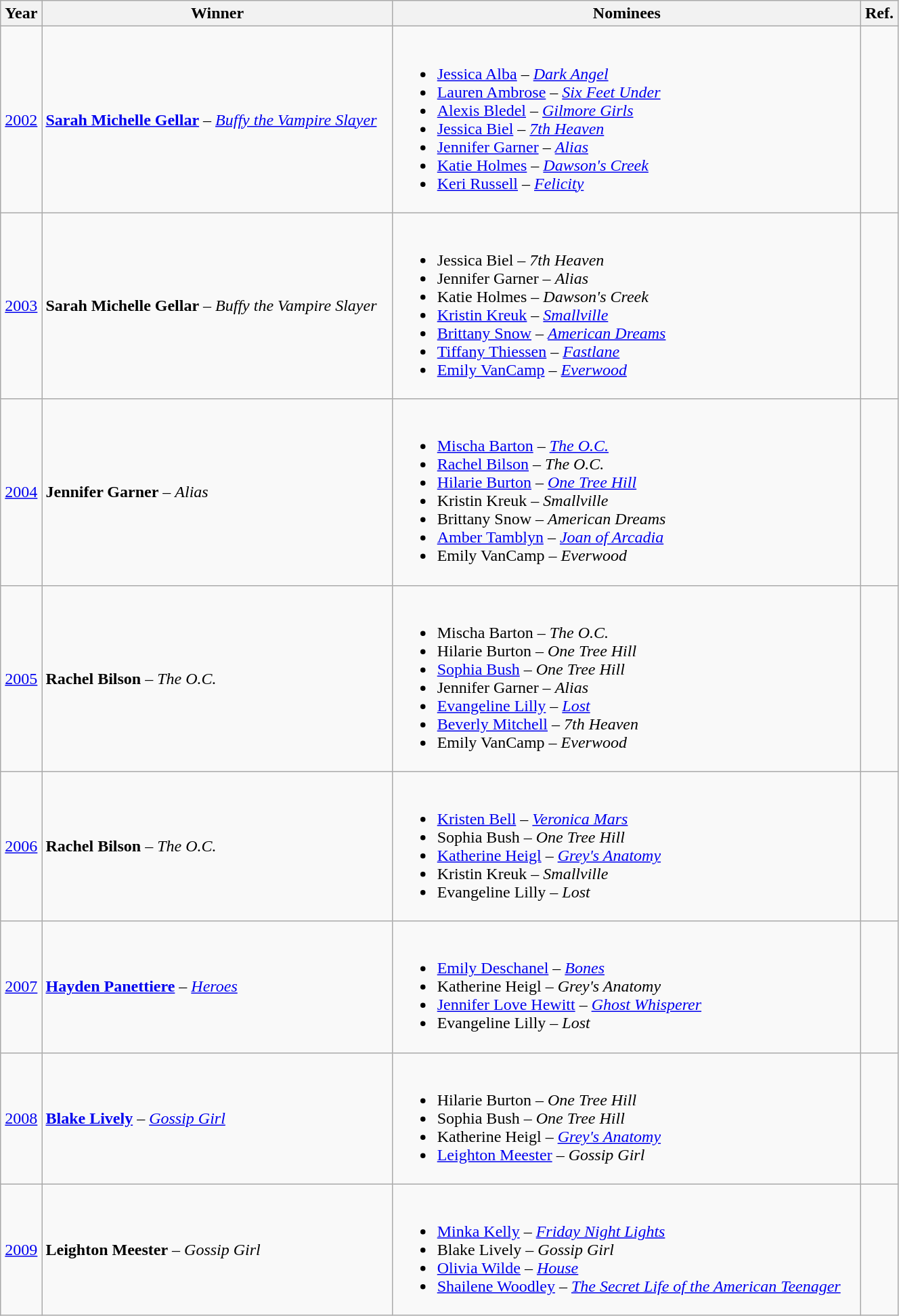<table class="wikitable" width=70%>
<tr>
<th>Year</th>
<th>Winner</th>
<th>Nominees</th>
<th>Ref.</th>
</tr>
<tr>
<td align="center"><a href='#'>2002</a></td>
<td><strong><a href='#'>Sarah Michelle Gellar</a></strong> – <em><a href='#'>Buffy the Vampire Slayer</a></em></td>
<td><br><ul><li><a href='#'>Jessica Alba</a> – <em><a href='#'>Dark Angel</a></em></li><li><a href='#'>Lauren Ambrose</a> – <em><a href='#'>Six Feet Under</a></em></li><li><a href='#'>Alexis Bledel</a> – <em><a href='#'>Gilmore Girls</a></em></li><li><a href='#'>Jessica Biel</a> – <em><a href='#'>7th Heaven</a></em></li><li><a href='#'>Jennifer Garner</a> – <em><a href='#'>Alias</a></em></li><li><a href='#'>Katie Holmes</a> – <em><a href='#'>Dawson's Creek</a></em></li><li><a href='#'>Keri Russell</a> – <em><a href='#'>Felicity</a></em></li></ul></td>
<td align="center"></td>
</tr>
<tr>
<td align="center"><a href='#'>2003</a></td>
<td><strong>Sarah Michelle Gellar</strong> – <em>Buffy the Vampire Slayer</em></td>
<td><br><ul><li>Jessica Biel – <em>7th Heaven</em></li><li>Jennifer Garner – <em>Alias</em></li><li>Katie Holmes – <em>Dawson's Creek</em></li><li><a href='#'>Kristin Kreuk</a> – <em><a href='#'>Smallville</a></em></li><li><a href='#'>Brittany Snow</a> – <em><a href='#'>American Dreams</a></em></li><li><a href='#'>Tiffany Thiessen</a> – <em><a href='#'>Fastlane</a></em></li><li><a href='#'>Emily VanCamp</a> – <em><a href='#'>Everwood</a></em></li></ul></td>
<td align="center"></td>
</tr>
<tr>
<td align="center"><a href='#'>2004</a></td>
<td><strong>Jennifer Garner</strong> – <em>Alias</em></td>
<td><br><ul><li><a href='#'>Mischa Barton</a> – <em><a href='#'>The O.C.</a></em></li><li><a href='#'>Rachel Bilson</a> – <em>The O.C.</em></li><li><a href='#'>Hilarie Burton</a> – <em><a href='#'>One Tree Hill</a></em></li><li>Kristin Kreuk – <em>Smallville</em></li><li>Brittany Snow – <em>American Dreams</em></li><li><a href='#'>Amber Tamblyn</a> – <em><a href='#'>Joan of Arcadia</a></em></li><li>Emily VanCamp – <em>Everwood</em></li></ul></td>
<td align="center"></td>
</tr>
<tr>
<td align="center"><a href='#'>2005</a></td>
<td><strong>Rachel Bilson</strong> – <em>The O.C.</em></td>
<td><br><ul><li>Mischa Barton – <em>The O.C.</em></li><li>Hilarie Burton – <em>One Tree Hill</em></li><li><a href='#'>Sophia Bush</a> – <em>One Tree Hill</em></li><li>Jennifer Garner – <em>Alias</em></li><li><a href='#'>Evangeline Lilly</a> – <em><a href='#'>Lost</a></em></li><li><a href='#'>Beverly Mitchell</a> – <em>7th Heaven</em></li><li>Emily VanCamp – <em>Everwood</em></li></ul></td>
<td align="center"></td>
</tr>
<tr>
<td align="center"><a href='#'>2006</a></td>
<td><strong>Rachel Bilson</strong> – <em>The O.C.</em></td>
<td><br><ul><li><a href='#'>Kristen Bell</a> – <em><a href='#'>Veronica Mars</a></em></li><li>Sophia Bush – <em>One Tree Hill</em></li><li><a href='#'>Katherine Heigl</a> – <em><a href='#'>Grey's Anatomy</a></em></li><li>Kristin Kreuk – <em>Smallville</em></li><li>Evangeline Lilly – <em>Lost</em></li></ul></td>
<td align="center"></td>
</tr>
<tr>
<td align="center"><a href='#'>2007</a></td>
<td><strong><a href='#'>Hayden Panettiere</a></strong> – <em><a href='#'>Heroes</a></em></td>
<td><br><ul><li><a href='#'>Emily Deschanel</a> – <em><a href='#'>Bones</a></em></li><li>Katherine Heigl – <em>Grey's Anatomy</em></li><li><a href='#'>Jennifer Love Hewitt</a> – <em><a href='#'>Ghost Whisperer</a></em></li><li>Evangeline Lilly – <em>Lost</em></li></ul></td>
<td align="center"></td>
</tr>
<tr>
<td align="center"><a href='#'>2008</a></td>
<td><strong><a href='#'>Blake Lively</a></strong> – <em><a href='#'>Gossip Girl</a></em></td>
<td><br><ul><li>Hilarie Burton – <em>One Tree Hill</em></li><li>Sophia Bush – <em>One Tree Hill</em></li><li>Katherine Heigl – <em><a href='#'>Grey's Anatomy</a></em></li><li><a href='#'>Leighton Meester</a> – <em>Gossip Girl</em></li></ul></td>
<td align="center"></td>
</tr>
<tr>
<td align="center"><a href='#'>2009</a></td>
<td><strong>Leighton Meester</strong> – <em>Gossip Girl</em></td>
<td><br><ul><li><a href='#'>Minka Kelly</a> – <em><a href='#'>Friday Night Lights</a></em></li><li>Blake Lively – <em>Gossip Girl</em></li><li><a href='#'>Olivia Wilde</a> – <em><a href='#'>House</a></em></li><li><a href='#'>Shailene Woodley</a> – <em><a href='#'>The Secret Life of the American Teenager</a></em></li></ul></td>
<td align="center"></td>
</tr>
</table>
